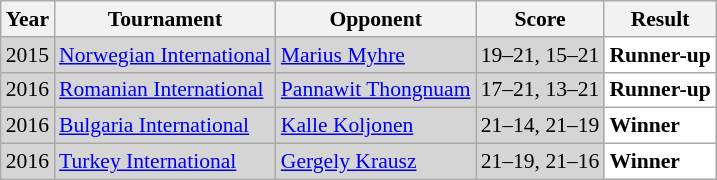<table class="sortable wikitable" style="font-size: 90%;">
<tr>
<th>Year</th>
<th>Tournament</th>
<th>Opponent</th>
<th>Score</th>
<th>Result</th>
</tr>
<tr style="background:#D5D5D5">
<td align="center">2015</td>
<td align="left"><a href='#'>Norwegian International</a></td>
<td align="left"> <a href='#'>Marius Myhre</a></td>
<td align="left">19–21, 15–21</td>
<td style="text-align:left; background:white"> <strong>Runner-up</strong></td>
</tr>
<tr style="background:#D5D5D5">
<td align="center">2016</td>
<td align="left"><a href='#'>Romanian International</a></td>
<td align="left"> <a href='#'>Pannawit Thongnuam</a></td>
<td align="left">17–21, 13–21</td>
<td style="text-align:left; background:white"> <strong>Runner-up</strong></td>
</tr>
<tr style="background:#D5D5D5">
<td align="center">2016</td>
<td align="left"><a href='#'>Bulgaria International</a></td>
<td align="left"> <a href='#'>Kalle Koljonen</a></td>
<td align="left">21–14, 21–19</td>
<td style="text-align:left; background:white"> <strong>Winner</strong></td>
</tr>
<tr style="background:#D5D5D5">
<td align="center">2016</td>
<td align="left"><a href='#'>Turkey International</a></td>
<td align="left"> <a href='#'>Gergely Krausz</a></td>
<td align="left">21–19, 21–16</td>
<td style="text-align:left; background:white"> <strong>Winner</strong></td>
</tr>
</table>
